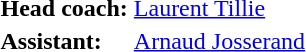<table>
<tr>
<td><strong>Head coach:</strong></td>
<td><a href='#'>Laurent Tillie</a></td>
</tr>
<tr>
<td><strong>Assistant:</strong></td>
<td><a href='#'>Arnaud Josserand</a></td>
</tr>
</table>
